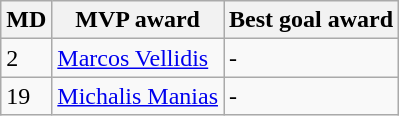<table class="wikitable">
<tr>
<th>MD</th>
<th>MVP award</th>
<th>Best goal award</th>
</tr>
<tr>
<td>2</td>
<td><a href='#'>Marcos Vellidis</a></td>
<td>-</td>
</tr>
<tr>
<td>19</td>
<td><a href='#'>Michalis Manias</a></td>
<td>-</td>
</tr>
</table>
